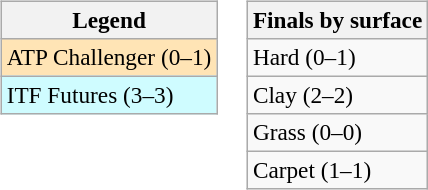<table>
<tr valign=top>
<td><br><table class=wikitable style=font-size:97%>
<tr>
<th>Legend</th>
</tr>
<tr bgcolor=moccasin>
<td>ATP Challenger (0–1)</td>
</tr>
<tr bgcolor=cffcff>
<td>ITF Futures (3–3)</td>
</tr>
</table>
</td>
<td><br><table class=wikitable style=font-size:97%>
<tr>
<th>Finals by surface</th>
</tr>
<tr>
<td>Hard (0–1)</td>
</tr>
<tr>
<td>Clay (2–2)</td>
</tr>
<tr>
<td>Grass (0–0)</td>
</tr>
<tr>
<td>Carpet (1–1)</td>
</tr>
</table>
</td>
</tr>
</table>
